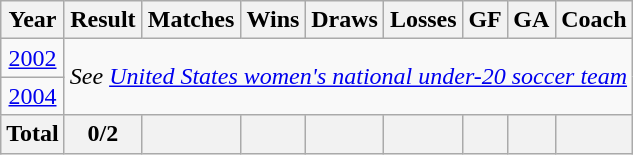<table class="wikitable" style="text-align: center;">
<tr>
<th>Year</th>
<th>Result</th>
<th>Matches</th>
<th>Wins</th>
<th>Draws</th>
<th>Losses</th>
<th>GF</th>
<th>GA</th>
<th>Coach</th>
</tr>
<tr>
<td> <a href='#'>2002</a></td>
<td colspan=8 rowspan="2"><em>See <a href='#'>United States women's national under-20 soccer team</a></em></td>
</tr>
<tr>
<td> <a href='#'>2004</a></td>
</tr>
<tr>
<th>Total</th>
<th>0/2</th>
<th></th>
<th></th>
<th></th>
<th></th>
<th></th>
<th></th>
<th></th>
</tr>
</table>
